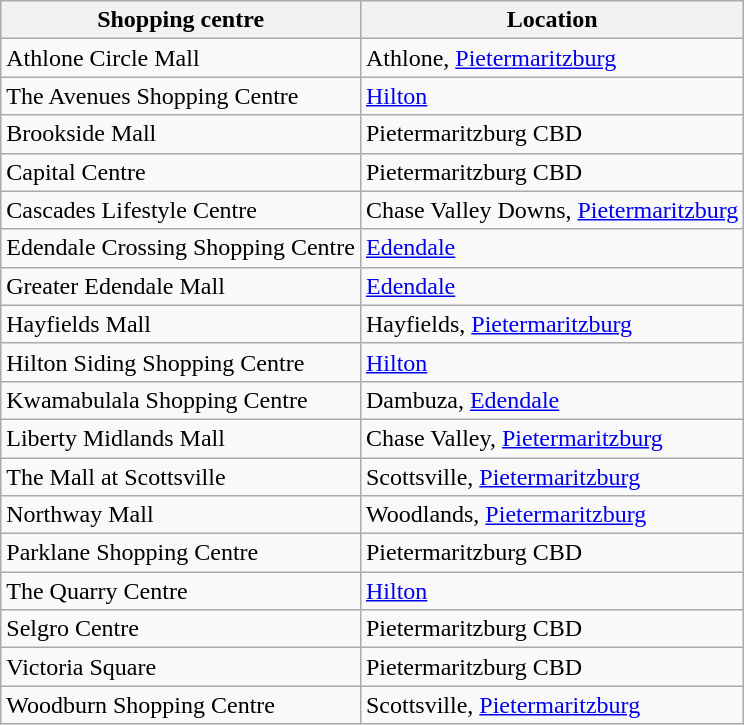<table class="wikitable sortable">
<tr>
<th>Shopping centre</th>
<th>Location</th>
</tr>
<tr>
<td>Athlone Circle Mall</td>
<td>Athlone, <a href='#'>Pietermaritzburg</a></td>
</tr>
<tr>
<td>The Avenues Shopping Centre</td>
<td><a href='#'>Hilton</a></td>
</tr>
<tr>
<td>Brookside Mall</td>
<td>Pietermaritzburg CBD</td>
</tr>
<tr>
<td>Capital Centre</td>
<td>Pietermaritzburg CBD</td>
</tr>
<tr>
<td>Cascades Lifestyle Centre</td>
<td>Chase Valley Downs, <a href='#'>Pietermaritzburg</a></td>
</tr>
<tr>
<td>Edendale Crossing Shopping Centre</td>
<td><a href='#'>Edendale</a></td>
</tr>
<tr>
<td>Greater Edendale Mall</td>
<td><a href='#'>Edendale</a></td>
</tr>
<tr>
<td>Hayfields Mall</td>
<td>Hayfields, <a href='#'>Pietermaritzburg</a></td>
</tr>
<tr>
<td>Hilton Siding Shopping Centre</td>
<td><a href='#'>Hilton</a></td>
</tr>
<tr>
<td>Kwamabulala Shopping Centre</td>
<td>Dambuza, <a href='#'>Edendale</a></td>
</tr>
<tr>
<td>Liberty Midlands Mall</td>
<td>Chase Valley, <a href='#'>Pietermaritzburg</a></td>
</tr>
<tr>
<td>The Mall at Scottsville</td>
<td>Scottsville, <a href='#'>Pietermaritzburg</a></td>
</tr>
<tr>
<td>Northway Mall</td>
<td>Woodlands, <a href='#'>Pietermaritzburg</a></td>
</tr>
<tr>
<td>Parklane Shopping Centre</td>
<td>Pietermaritzburg CBD</td>
</tr>
<tr>
<td>The Quarry Centre</td>
<td><a href='#'>Hilton</a></td>
</tr>
<tr>
<td>Selgro Centre</td>
<td>Pietermaritzburg CBD</td>
</tr>
<tr>
<td>Victoria Square</td>
<td>Pietermaritzburg CBD</td>
</tr>
<tr>
<td>Woodburn Shopping Centre</td>
<td>Scottsville, <a href='#'>Pietermaritzburg</a></td>
</tr>
</table>
